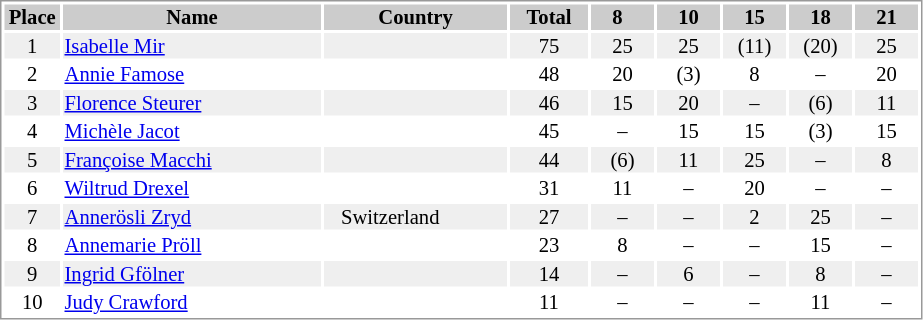<table border="0" style="border: 1px solid #999; background-color:#FFFFFF; text-align:center; font-size:86%; line-height:15px;">
<tr align="center" bgcolor="#CCCCCC">
<th width=35>Place</th>
<th width=170>Name</th>
<th width=120>Country</th>
<th width=50>Total</th>
<th width=40>8  </th>
<th width=40>10</th>
<th width=40>15</th>
<th width=40>18</th>
<th width=40>21</th>
</tr>
<tr bgcolor="#EFEFEF">
<td>1</td>
<td align="left"><a href='#'>Isabelle Mir</a></td>
<td align="left"></td>
<td>75</td>
<td>25</td>
<td>25</td>
<td>(11)</td>
<td>(20)</td>
<td>25</td>
</tr>
<tr>
<td>2</td>
<td align="left"><a href='#'>Annie Famose</a></td>
<td align="left"></td>
<td>48</td>
<td>20</td>
<td>(3)</td>
<td>8</td>
<td>–</td>
<td>20</td>
</tr>
<tr bgcolor="#EFEFEF">
<td>3</td>
<td align="left"><a href='#'>Florence Steurer</a></td>
<td align="left"></td>
<td>46</td>
<td>15</td>
<td>20</td>
<td>–</td>
<td>(6)</td>
<td>11</td>
</tr>
<tr>
<td>4</td>
<td align="left"><a href='#'>Michèle Jacot</a></td>
<td align="left"></td>
<td>45</td>
<td>–</td>
<td>15</td>
<td>15</td>
<td>(3)</td>
<td>15</td>
</tr>
<tr bgcolor="#EFEFEF">
<td>5</td>
<td align="left"><a href='#'>Françoise Macchi</a></td>
<td align="left"></td>
<td>44</td>
<td>(6)</td>
<td>11</td>
<td>25</td>
<td>–</td>
<td>8</td>
</tr>
<tr>
<td>6</td>
<td align="left"><a href='#'>Wiltrud Drexel</a></td>
<td align="left"></td>
<td>31</td>
<td>11</td>
<td>–</td>
<td>20</td>
<td>–</td>
<td>–</td>
</tr>
<tr bgcolor="#EFEFEF">
<td>7</td>
<td align="left"><a href='#'>Annerösli Zryd</a></td>
<td align="left">   Switzerland</td>
<td>27</td>
<td>–</td>
<td>–</td>
<td>2</td>
<td>25</td>
<td>–</td>
</tr>
<tr>
<td>8</td>
<td align="left"><a href='#'>Annemarie Pröll</a></td>
<td align="left"></td>
<td>23</td>
<td>8</td>
<td>–</td>
<td>–</td>
<td>15</td>
<td>–</td>
</tr>
<tr bgcolor="#EFEFEF">
<td>9</td>
<td align="left"><a href='#'>Ingrid Gfölner</a></td>
<td align="left"></td>
<td>14</td>
<td>–</td>
<td>6</td>
<td>–</td>
<td>8</td>
<td>–</td>
</tr>
<tr>
<td>10</td>
<td align="left"><a href='#'>Judy Crawford</a></td>
<td align="left"></td>
<td>11</td>
<td>–</td>
<td>–</td>
<td>–</td>
<td>11</td>
<td>–</td>
</tr>
</table>
